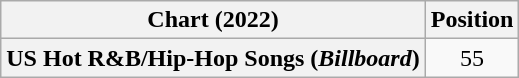<table class="wikitable plainrowheaders" style="text-align:center">
<tr>
<th scope="col">Chart (2022)</th>
<th scope="col">Position</th>
</tr>
<tr>
<th scope="row">US Hot R&B/Hip-Hop Songs (<em>Billboard</em>)</th>
<td>55</td>
</tr>
</table>
